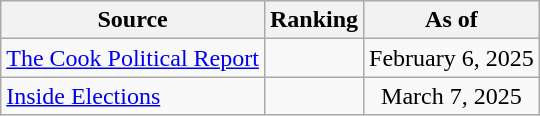<table class="wikitable" style="text-align:center">
<tr>
<th>Source</th>
<th>Ranking</th>
<th>As of</th>
</tr>
<tr>
<td align=left><a href='#'>The Cook Political Report</a></td>
<td></td>
<td>February 6, 2025</td>
</tr>
<tr>
<td align=left><a href='#'>Inside Elections</a></td>
<td></td>
<td>March 7, 2025</td>
</tr>
</table>
